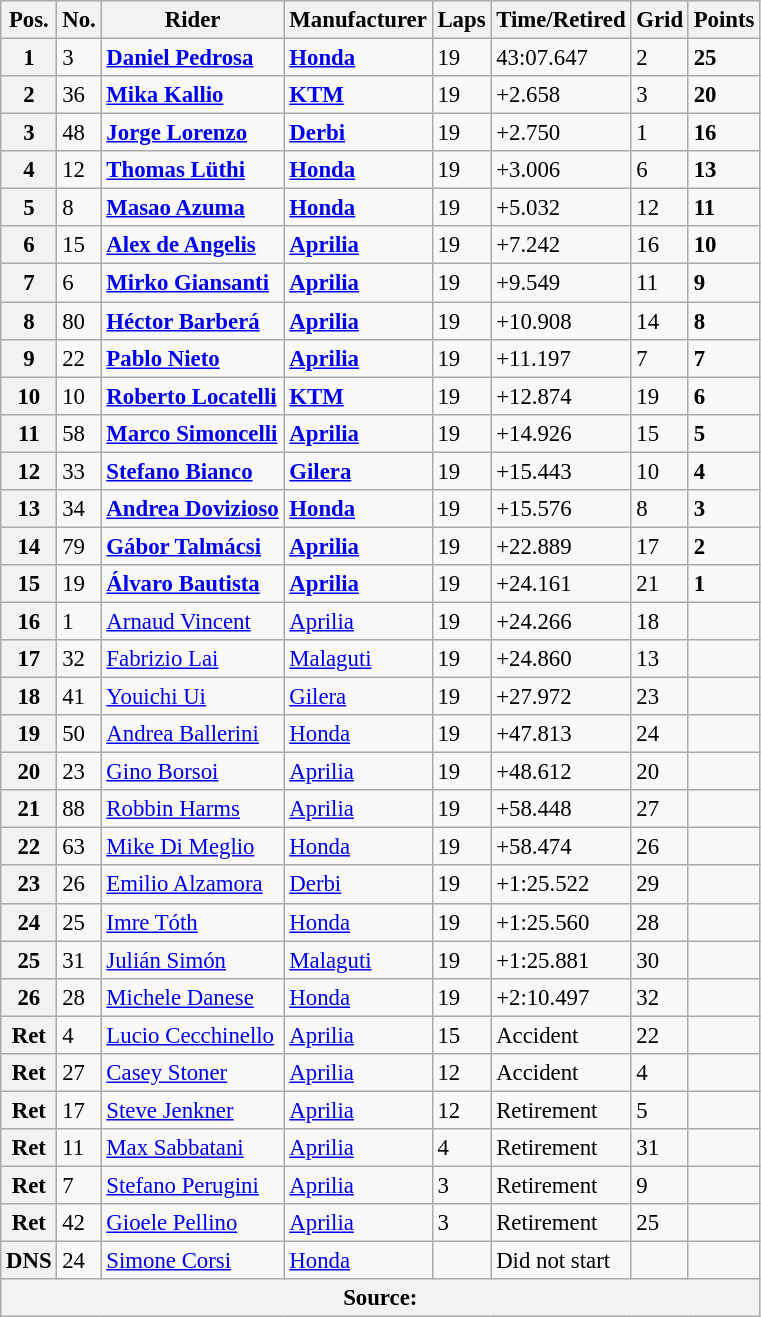<table class="wikitable" style="font-size: 95%;">
<tr>
<th>Pos.</th>
<th>No.</th>
<th>Rider</th>
<th>Manufacturer</th>
<th>Laps</th>
<th>Time/Retired</th>
<th>Grid</th>
<th>Points</th>
</tr>
<tr>
<th>1</th>
<td>3</td>
<td> <strong><a href='#'>Daniel Pedrosa</a></strong></td>
<td><strong><a href='#'>Honda</a></strong></td>
<td>19</td>
<td>43:07.647</td>
<td>2</td>
<td><strong>25</strong></td>
</tr>
<tr>
<th>2</th>
<td>36</td>
<td> <strong><a href='#'>Mika Kallio</a></strong></td>
<td><strong><a href='#'>KTM</a></strong></td>
<td>19</td>
<td>+2.658</td>
<td>3</td>
<td><strong>20</strong></td>
</tr>
<tr>
<th>3</th>
<td>48</td>
<td> <strong><a href='#'>Jorge Lorenzo</a></strong></td>
<td><strong><a href='#'>Derbi</a></strong></td>
<td>19</td>
<td>+2.750</td>
<td>1</td>
<td><strong>16</strong></td>
</tr>
<tr>
<th>4</th>
<td>12</td>
<td> <strong><a href='#'>Thomas Lüthi</a></strong></td>
<td><strong><a href='#'>Honda</a></strong></td>
<td>19</td>
<td>+3.006</td>
<td>6</td>
<td><strong>13</strong></td>
</tr>
<tr>
<th>5</th>
<td>8</td>
<td> <strong><a href='#'>Masao Azuma</a></strong></td>
<td><strong><a href='#'>Honda</a></strong></td>
<td>19</td>
<td>+5.032</td>
<td>12</td>
<td><strong>11</strong></td>
</tr>
<tr>
<th>6</th>
<td>15</td>
<td> <strong><a href='#'>Alex de Angelis</a></strong></td>
<td><strong><a href='#'>Aprilia</a></strong></td>
<td>19</td>
<td>+7.242</td>
<td>16</td>
<td><strong>10</strong></td>
</tr>
<tr>
<th>7</th>
<td>6</td>
<td> <strong><a href='#'>Mirko Giansanti</a></strong></td>
<td><strong><a href='#'>Aprilia</a></strong></td>
<td>19</td>
<td>+9.549</td>
<td>11</td>
<td><strong>9</strong></td>
</tr>
<tr>
<th>8</th>
<td>80</td>
<td> <strong><a href='#'>Héctor Barberá</a></strong></td>
<td><strong><a href='#'>Aprilia</a></strong></td>
<td>19</td>
<td>+10.908</td>
<td>14</td>
<td><strong>8</strong></td>
</tr>
<tr>
<th>9</th>
<td>22</td>
<td> <strong><a href='#'>Pablo Nieto</a></strong></td>
<td><strong><a href='#'>Aprilia</a></strong></td>
<td>19</td>
<td>+11.197</td>
<td>7</td>
<td><strong>7</strong></td>
</tr>
<tr>
<th>10</th>
<td>10</td>
<td> <strong><a href='#'>Roberto Locatelli</a></strong></td>
<td><strong><a href='#'>KTM</a></strong></td>
<td>19</td>
<td>+12.874</td>
<td>19</td>
<td><strong>6</strong></td>
</tr>
<tr>
<th>11</th>
<td>58</td>
<td> <strong><a href='#'>Marco Simoncelli</a></strong></td>
<td><strong><a href='#'>Aprilia</a></strong></td>
<td>19</td>
<td>+14.926</td>
<td>15</td>
<td><strong>5</strong></td>
</tr>
<tr>
<th>12</th>
<td>33</td>
<td> <strong><a href='#'>Stefano Bianco</a></strong></td>
<td><strong><a href='#'>Gilera</a></strong></td>
<td>19</td>
<td>+15.443</td>
<td>10</td>
<td><strong>4</strong></td>
</tr>
<tr>
<th>13</th>
<td>34</td>
<td> <strong><a href='#'>Andrea Dovizioso</a></strong></td>
<td><strong><a href='#'>Honda</a></strong></td>
<td>19</td>
<td>+15.576</td>
<td>8</td>
<td><strong>3</strong></td>
</tr>
<tr>
<th>14</th>
<td>79</td>
<td> <strong><a href='#'>Gábor Talmácsi</a></strong></td>
<td><strong><a href='#'>Aprilia</a></strong></td>
<td>19</td>
<td>+22.889</td>
<td>17</td>
<td><strong>2</strong></td>
</tr>
<tr>
<th>15</th>
<td>19</td>
<td> <strong><a href='#'>Álvaro Bautista</a></strong></td>
<td><strong><a href='#'>Aprilia</a></strong></td>
<td>19</td>
<td>+24.161</td>
<td>21</td>
<td><strong>1</strong></td>
</tr>
<tr>
<th>16</th>
<td>1</td>
<td> <a href='#'>Arnaud Vincent</a></td>
<td><a href='#'>Aprilia</a></td>
<td>19</td>
<td>+24.266</td>
<td>18</td>
<td></td>
</tr>
<tr>
<th>17</th>
<td>32</td>
<td> <a href='#'>Fabrizio Lai</a></td>
<td><a href='#'>Malaguti</a></td>
<td>19</td>
<td>+24.860</td>
<td>13</td>
<td></td>
</tr>
<tr>
<th>18</th>
<td>41</td>
<td> <a href='#'>Youichi Ui</a></td>
<td><a href='#'>Gilera</a></td>
<td>19</td>
<td>+27.972</td>
<td>23</td>
<td></td>
</tr>
<tr>
<th>19</th>
<td>50</td>
<td> <a href='#'>Andrea Ballerini</a></td>
<td><a href='#'>Honda</a></td>
<td>19</td>
<td>+47.813</td>
<td>24</td>
<td></td>
</tr>
<tr>
<th>20</th>
<td>23</td>
<td> <a href='#'>Gino Borsoi</a></td>
<td><a href='#'>Aprilia</a></td>
<td>19</td>
<td>+48.612</td>
<td>20</td>
<td></td>
</tr>
<tr>
<th>21</th>
<td>88</td>
<td> <a href='#'>Robbin Harms</a></td>
<td><a href='#'>Aprilia</a></td>
<td>19</td>
<td>+58.448</td>
<td>27</td>
<td></td>
</tr>
<tr>
<th>22</th>
<td>63</td>
<td> <a href='#'>Mike Di Meglio</a></td>
<td><a href='#'>Honda</a></td>
<td>19</td>
<td>+58.474</td>
<td>26</td>
<td></td>
</tr>
<tr>
<th>23</th>
<td>26</td>
<td> <a href='#'>Emilio Alzamora</a></td>
<td><a href='#'>Derbi</a></td>
<td>19</td>
<td>+1:25.522</td>
<td>29</td>
<td></td>
</tr>
<tr>
<th>24</th>
<td>25</td>
<td> <a href='#'>Imre Tóth</a></td>
<td><a href='#'>Honda</a></td>
<td>19</td>
<td>+1:25.560</td>
<td>28</td>
<td></td>
</tr>
<tr>
<th>25</th>
<td>31</td>
<td> <a href='#'>Julián Simón</a></td>
<td><a href='#'>Malaguti</a></td>
<td>19</td>
<td>+1:25.881</td>
<td>30</td>
<td></td>
</tr>
<tr>
<th>26</th>
<td>28</td>
<td> <a href='#'>Michele Danese</a></td>
<td><a href='#'>Honda</a></td>
<td>19</td>
<td>+2:10.497</td>
<td>32</td>
<td></td>
</tr>
<tr>
<th>Ret</th>
<td>4</td>
<td> <a href='#'>Lucio Cecchinello</a></td>
<td><a href='#'>Aprilia</a></td>
<td>15</td>
<td>Accident</td>
<td>22</td>
<td></td>
</tr>
<tr>
<th>Ret</th>
<td>27</td>
<td> <a href='#'>Casey Stoner</a></td>
<td><a href='#'>Aprilia</a></td>
<td>12</td>
<td>Accident</td>
<td>4</td>
<td></td>
</tr>
<tr>
<th>Ret</th>
<td>17</td>
<td> <a href='#'>Steve Jenkner</a></td>
<td><a href='#'>Aprilia</a></td>
<td>12</td>
<td>Retirement</td>
<td>5</td>
<td></td>
</tr>
<tr>
<th>Ret</th>
<td>11</td>
<td> <a href='#'>Max Sabbatani</a></td>
<td><a href='#'>Aprilia</a></td>
<td>4</td>
<td>Retirement</td>
<td>31</td>
<td></td>
</tr>
<tr>
<th>Ret</th>
<td>7</td>
<td> <a href='#'>Stefano Perugini</a></td>
<td><a href='#'>Aprilia</a></td>
<td>3</td>
<td>Retirement</td>
<td>9</td>
<td></td>
</tr>
<tr>
<th>Ret</th>
<td>42</td>
<td> <a href='#'>Gioele Pellino</a></td>
<td><a href='#'>Aprilia</a></td>
<td>3</td>
<td>Retirement</td>
<td>25</td>
<td></td>
</tr>
<tr>
<th>DNS</th>
<td>24</td>
<td> <a href='#'>Simone Corsi</a></td>
<td><a href='#'>Honda</a></td>
<td></td>
<td>Did not start</td>
<td></td>
<td></td>
</tr>
<tr>
<th colspan=8>Source: </th>
</tr>
</table>
